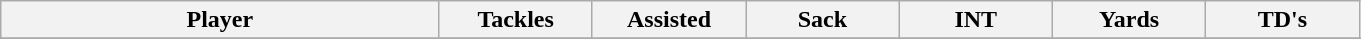<table class="wikitable sortable">
<tr>
<th bgcolor="#DDDDFF" width="20%">Player</th>
<th bgcolor="#DDDDFF" width="7%">Tackles</th>
<th bgcolor="#DDDDFF" width="7%">Assisted</th>
<th bgcolor="#DDDDFF" width="7%">Sack</th>
<th bgcolor="#DDDDFF" width="7%">INT</th>
<th bgcolor="#DDDDFF" width="7%">Yards</th>
<th bgcolor="#DDDDFF" width="7%">TD's</th>
</tr>
<tr align="center">
</tr>
</table>
